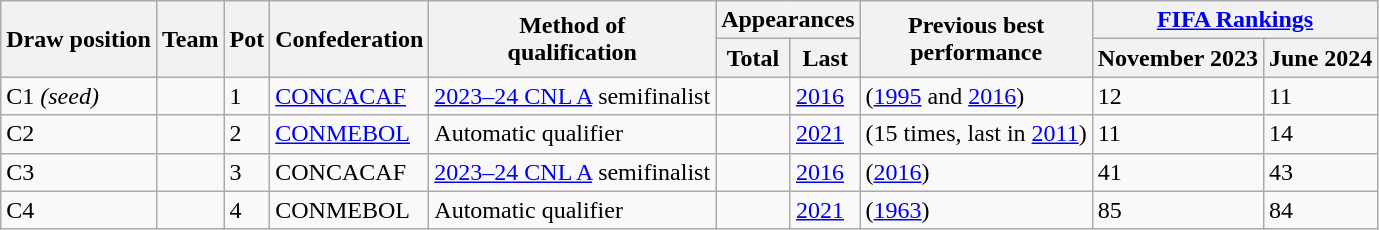<table class="wikitable sortable">
<tr>
<th rowspan=2>Draw position</th>
<th rowspan=2>Team</th>
<th rowspan=2>Pot</th>
<th rowspan=2>Confederation</th>
<th rowspan=2>Method of<br>qualification</th>
<th colspan=2>Appearances</th>
<th rowspan=2>Previous best<br>performance</th>
<th colspan=2><a href='#'>FIFA Rankings</a></th>
</tr>
<tr>
<th>Total</th>
<th>Last</th>
<th>November 2023</th>
<th>June 2024</th>
</tr>
<tr>
<td>C1 <em>(seed)</em></td>
<td style=white-space:nowrap></td>
<td>1</td>
<td><a href='#'>CONCACAF</a></td>
<td><a href='#'>2023–24 CNL A</a> semifinalist</td>
<td></td>
<td><a href='#'>2016</a></td>
<td> (<a href='#'>1995</a> and <a href='#'>2016</a>)</td>
<td>12</td>
<td>11</td>
</tr>
<tr>
<td>C2</td>
<td style=white-space:nowrap></td>
<td>2</td>
<td><a href='#'>CONMEBOL</a></td>
<td>Automatic qualifier</td>
<td></td>
<td><a href='#'>2021</a></td>
<td> (15 times, last in <a href='#'>2011</a>)</td>
<td>11</td>
<td>14</td>
</tr>
<tr>
<td>C3</td>
<td style=white-space:nowrap></td>
<td>3</td>
<td>CONCACAF</td>
<td><a href='#'>2023–24 CNL A</a> semifinalist</td>
<td></td>
<td><a href='#'>2016</a></td>
<td> (<a href='#'>2016</a>)</td>
<td>41</td>
<td>43</td>
</tr>
<tr>
<td>C4</td>
<td style=white-space:nowrap></td>
<td>4</td>
<td>CONMEBOL</td>
<td>Automatic qualifier</td>
<td></td>
<td><a href='#'>2021</a></td>
<td> (<a href='#'>1963</a>)</td>
<td>85</td>
<td>84</td>
</tr>
</table>
